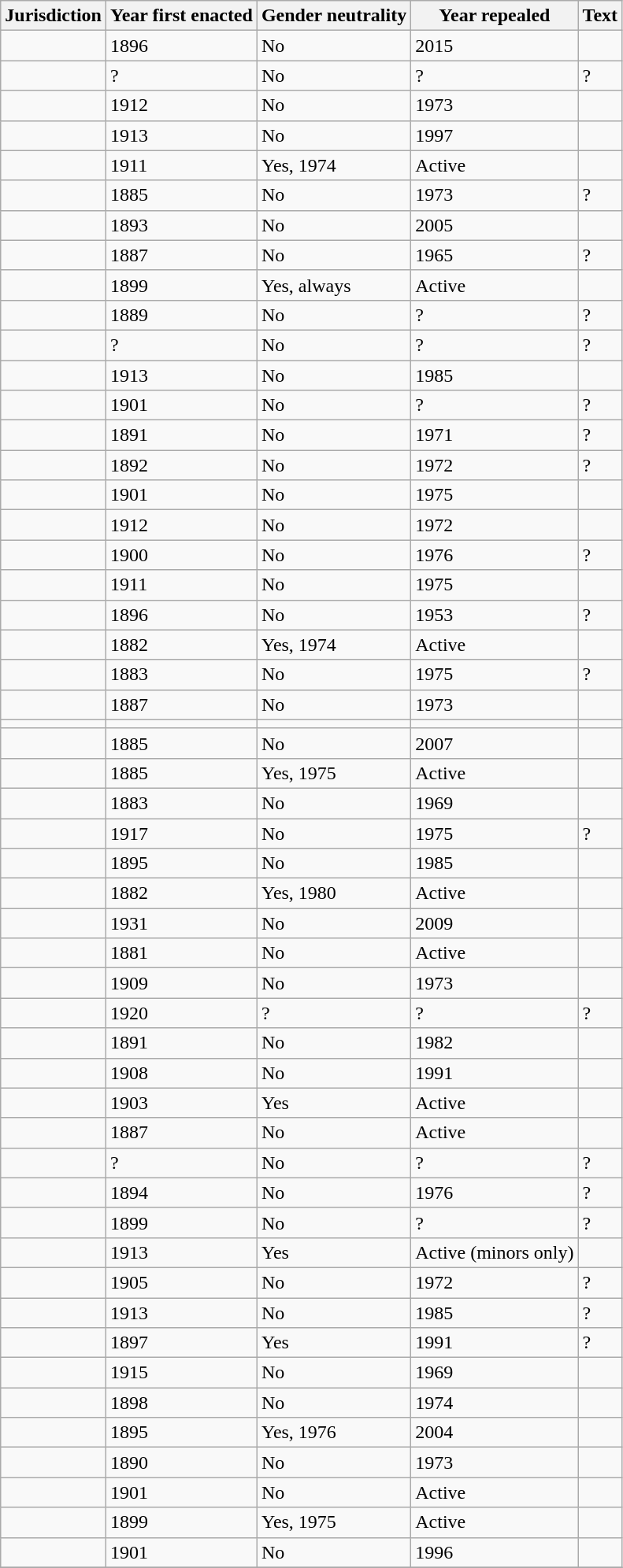<table class="wikitable mw-collapsible sortable plainrowheaders">
<tr>
<th class="sortable" scope=col>Jurisdiction</th>
<th class="sortable" scope=col>Year first enacted</th>
<th class="sortable" scope=col>Gender neutrality</th>
<th class="sortable" scope=col>Year repealed</th>
<th class="unsortable" scope=col>Text</th>
</tr>
<tr>
<td></td>
<td>1896</td>
<td>No</td>
<td>2015</td>
<td></td>
</tr>
<tr>
<td></td>
<td>?</td>
<td>No</td>
<td>?</td>
<td>?</td>
</tr>
<tr>
<td></td>
<td>1912</td>
<td>No</td>
<td>1973</td>
<td></td>
</tr>
<tr>
<td></td>
<td>1913</td>
<td>No</td>
<td>1997</td>
<td></td>
</tr>
<tr>
<td></td>
<td>1911</td>
<td>Yes, 1974</td>
<td>Active</td>
<td></td>
</tr>
<tr>
<td></td>
<td>1885</td>
<td>No</td>
<td>1973</td>
<td>?</td>
</tr>
<tr>
<td></td>
<td>1893</td>
<td>No</td>
<td>2005</td>
<td></td>
</tr>
<tr>
<td></td>
<td>1887</td>
<td>No</td>
<td>1965</td>
<td>?</td>
</tr>
<tr>
<td></td>
<td>1899</td>
<td>Yes, always</td>
<td>Active</td>
<td></td>
</tr>
<tr>
<td></td>
<td>1889</td>
<td>No</td>
<td>?</td>
<td>?</td>
</tr>
<tr>
<td></td>
<td>?</td>
<td>No</td>
<td>?</td>
<td>?</td>
</tr>
<tr>
<td></td>
<td>1913</td>
<td>No</td>
<td>1985</td>
<td></td>
</tr>
<tr>
<td></td>
<td>1901</td>
<td>No</td>
<td>?</td>
<td>?</td>
</tr>
<tr>
<td></td>
<td>1891</td>
<td>No</td>
<td>1971</td>
<td>?</td>
</tr>
<tr>
<td></td>
<td>1892</td>
<td>No</td>
<td>1972</td>
<td>?</td>
</tr>
<tr>
<td></td>
<td>1901</td>
<td>No</td>
<td>1975</td>
<td></td>
</tr>
<tr>
<td></td>
<td>1912</td>
<td>No</td>
<td>1972</td>
<td></td>
</tr>
<tr>
<td></td>
<td>1900</td>
<td>No</td>
<td>1976</td>
<td>?</td>
</tr>
<tr>
<td></td>
<td>1911</td>
<td>No</td>
<td>1975</td>
<td></td>
</tr>
<tr>
<td></td>
<td>1896</td>
<td>No</td>
<td>1953</td>
<td>?</td>
</tr>
<tr>
<td></td>
<td>1882</td>
<td>Yes, 1974</td>
<td>Active</td>
<td></td>
</tr>
<tr>
<td></td>
<td>1883</td>
<td>No</td>
<td>1975</td>
<td>?</td>
</tr>
<tr>
<td></td>
<td>1887</td>
<td>No</td>
<td>1973</td>
<td></td>
</tr>
<tr>
<td></td>
<td></td>
<td></td>
<td></td>
<td></td>
</tr>
<tr>
<td></td>
<td>1885</td>
<td>No</td>
<td>2007</td>
<td></td>
</tr>
<tr>
<td></td>
<td>1885</td>
<td>Yes, 1975</td>
<td>Active</td>
<td></td>
</tr>
<tr>
<td></td>
<td>1883</td>
<td>No</td>
<td>1969</td>
<td></td>
</tr>
<tr>
<td></td>
<td>1917</td>
<td>No</td>
<td>1975</td>
<td>?</td>
</tr>
<tr>
<td></td>
<td>1895</td>
<td>No</td>
<td>1985</td>
<td></td>
</tr>
<tr>
<td></td>
<td>1882</td>
<td>Yes, 1980</td>
<td>Active</td>
<td></td>
</tr>
<tr>
<td></td>
<td>1931</td>
<td>No</td>
<td>2009</td>
<td></td>
</tr>
<tr>
<td></td>
<td>1881</td>
<td>No</td>
<td>Active</td>
<td></td>
</tr>
<tr>
<td></td>
<td>1909</td>
<td>No</td>
<td>1973</td>
<td></td>
</tr>
<tr>
<td></td>
<td>1920</td>
<td>?</td>
<td>?</td>
<td>?</td>
</tr>
<tr>
<td></td>
<td>1891</td>
<td>No</td>
<td>1982</td>
<td></td>
</tr>
<tr>
<td></td>
<td>1908</td>
<td>No</td>
<td>1991</td>
<td></td>
</tr>
<tr>
<td></td>
<td>1903</td>
<td>Yes</td>
<td>Active</td>
<td></td>
</tr>
<tr>
<td></td>
<td>1887</td>
<td>No</td>
<td>Active</td>
<td></td>
</tr>
<tr>
<td></td>
<td>?</td>
<td>No</td>
<td>?</td>
<td>?</td>
</tr>
<tr>
<td></td>
<td>1894</td>
<td>No</td>
<td>1976</td>
<td>?</td>
</tr>
<tr>
<td></td>
<td>1899</td>
<td>No</td>
<td>?</td>
<td>?</td>
</tr>
<tr>
<td></td>
<td>1913</td>
<td>Yes</td>
<td>Active (minors only)</td>
<td></td>
</tr>
<tr>
<td></td>
<td>1905</td>
<td>No</td>
<td>1972</td>
<td>?</td>
</tr>
<tr>
<td></td>
<td>1913</td>
<td>No</td>
<td>1985</td>
<td>?</td>
</tr>
<tr>
<td></td>
<td>1897</td>
<td>Yes</td>
<td>1991</td>
<td>?</td>
</tr>
<tr>
<td></td>
<td>1915</td>
<td>No</td>
<td>1969</td>
<td></td>
</tr>
<tr>
<td></td>
<td>1898</td>
<td>No</td>
<td>1974</td>
<td></td>
</tr>
<tr>
<td></td>
<td>1895</td>
<td>Yes, 1976</td>
<td>2004</td>
<td></td>
</tr>
<tr>
<td></td>
<td>1890</td>
<td>No</td>
<td>1973</td>
<td></td>
</tr>
<tr>
<td></td>
<td>1901</td>
<td>No</td>
<td>Active</td>
<td></td>
</tr>
<tr>
<td></td>
<td>1899</td>
<td>Yes, 1975</td>
<td>Active</td>
<td></td>
</tr>
<tr>
<td></td>
<td>1901</td>
<td>No</td>
<td>1996</td>
<td></td>
</tr>
<tr>
</tr>
</table>
